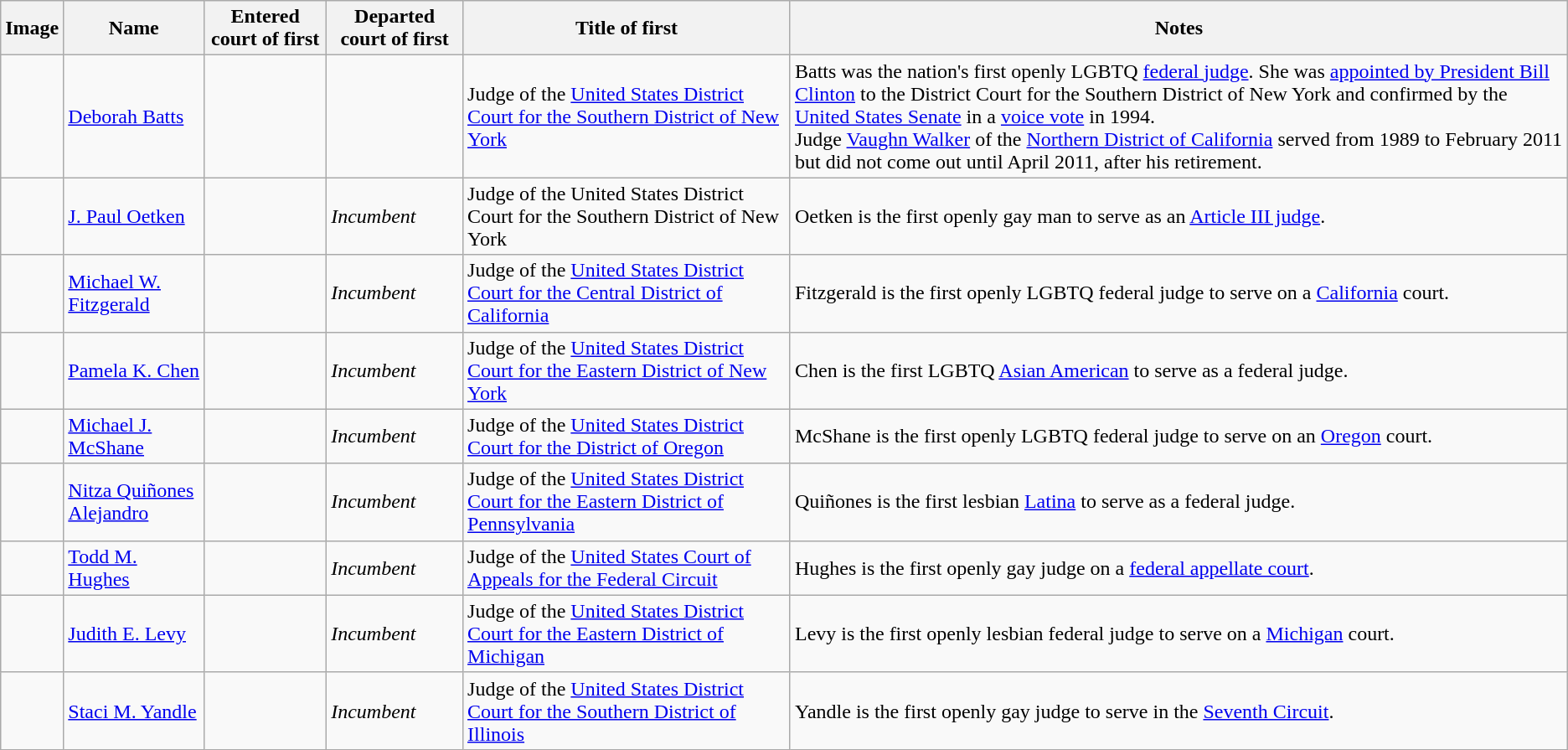<table class="wikitable sortable">
<tr>
<th>Image</th>
<th>Name</th>
<th>Entered court of first</th>
<th>Departed court of first</th>
<th>Title of first</th>
<th class="unsortable">Notes</th>
</tr>
<tr>
<td></td>
<td><a href='#'>Deborah Batts</a></td>
<td></td>
<td></td>
<td>Judge of the <a href='#'>United States District Court for the Southern District of New York</a></td>
<td>Batts was the nation's first openly LGBTQ <a href='#'>federal judge</a>. She was <a href='#'>appointed by President Bill Clinton</a> to the District Court for the Southern District of New York and confirmed by the <a href='#'>United States Senate</a> in a <a href='#'>voice vote</a> in 1994.<br>Judge <a href='#'>Vaughn Walker</a> of the <a href='#'>Northern District of California</a> served from 1989 to February 2011 but did not come out until April 2011, after his retirement.</td>
</tr>
<tr>
<td></td>
<td><a href='#'>J. Paul Oetken</a></td>
<td></td>
<td><em>Incumbent</em></td>
<td>Judge of the United States District Court for the Southern District of New York</td>
<td>Oetken is the first openly gay man to serve as an <a href='#'>Article III judge</a>.</td>
</tr>
<tr>
<td></td>
<td><a href='#'>Michael W. Fitzgerald</a></td>
<td></td>
<td><em>Incumbent</em></td>
<td>Judge of the <a href='#'>United States District Court for the Central District of California</a></td>
<td>Fitzgerald is the first openly LGBTQ federal judge to serve on a <a href='#'>California</a> court.</td>
</tr>
<tr>
<td></td>
<td><a href='#'>Pamela K. Chen</a></td>
<td></td>
<td><em>Incumbent</em></td>
<td>Judge of the <a href='#'>United States District Court for the Eastern District of New York</a></td>
<td>Chen is the first LGBTQ <a href='#'>Asian American</a> to serve as a federal judge.</td>
</tr>
<tr>
<td></td>
<td><a href='#'>Michael J. McShane</a></td>
<td></td>
<td><em>Incumbent</em></td>
<td>Judge of the <a href='#'>United States District Court for the District of Oregon</a></td>
<td>McShane is the first openly LGBTQ federal judge to serve on an <a href='#'>Oregon</a> court.</td>
</tr>
<tr>
<td></td>
<td><a href='#'>Nitza Quiñones Alejandro</a></td>
<td></td>
<td><em>Incumbent</em></td>
<td>Judge of the <a href='#'>United States District Court for the Eastern District of Pennsylvania</a></td>
<td>Quiñones is the first lesbian <a href='#'>Latina</a> to serve as a federal judge.</td>
</tr>
<tr>
<td></td>
<td><a href='#'>Todd M. Hughes</a></td>
<td></td>
<td><em>Incumbent</em></td>
<td>Judge of the <a href='#'>United States Court of Appeals for the Federal Circuit</a></td>
<td>Hughes is the first openly gay judge on a <a href='#'>federal appellate court</a>.</td>
</tr>
<tr>
<td></td>
<td><a href='#'>Judith E. Levy</a></td>
<td></td>
<td><em>Incumbent</em></td>
<td>Judge of the <a href='#'>United States District Court for the Eastern District of Michigan</a></td>
<td>Levy is the first openly lesbian federal judge to serve on a <a href='#'>Michigan</a> court.</td>
</tr>
<tr>
<td></td>
<td><a href='#'>Staci M. Yandle</a></td>
<td></td>
<td><em>Incumbent</em></td>
<td>Judge of the <a href='#'>United States District Court for the Southern District of Illinois</a></td>
<td>Yandle is the first openly gay judge to serve in the <a href='#'>Seventh Circuit</a>.</td>
</tr>
</table>
